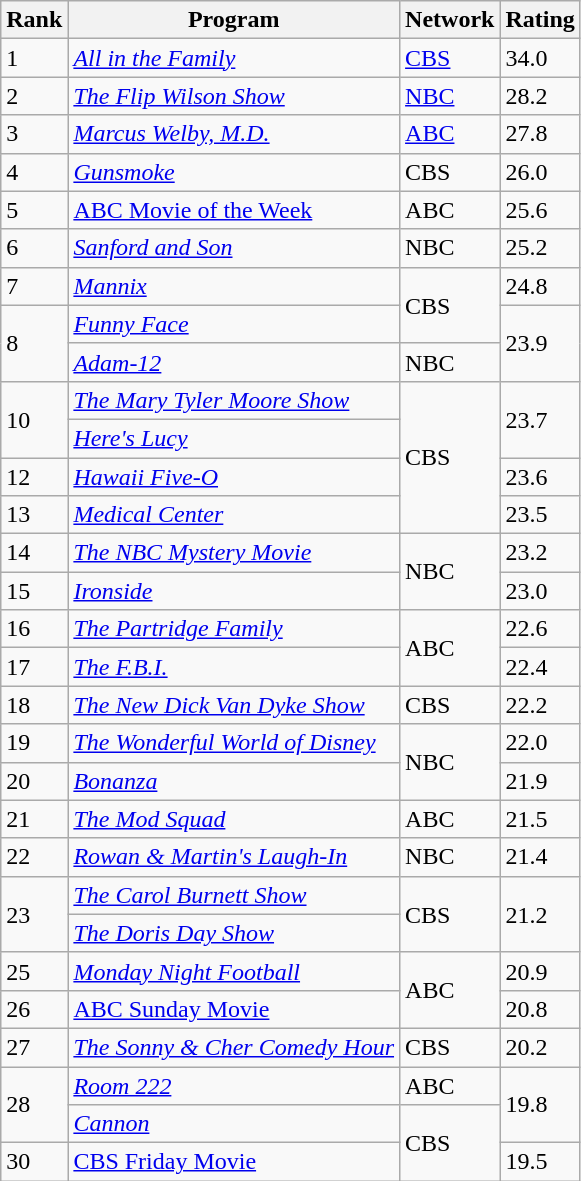<table class="wikitable">
<tr>
<th>Rank</th>
<th>Program</th>
<th>Network</th>
<th>Rating</th>
</tr>
<tr>
<td>1</td>
<td><em><a href='#'>All in the Family</a></em></td>
<td><a href='#'>CBS</a></td>
<td>34.0</td>
</tr>
<tr>
<td>2</td>
<td><em><a href='#'>The Flip Wilson Show</a></em></td>
<td><a href='#'>NBC</a></td>
<td>28.2</td>
</tr>
<tr>
<td>3</td>
<td><em><a href='#'>Marcus Welby, M.D.</a></em></td>
<td><a href='#'>ABC</a></td>
<td>27.8</td>
</tr>
<tr>
<td>4</td>
<td><em><a href='#'>Gunsmoke</a></em></td>
<td>CBS</td>
<td>26.0</td>
</tr>
<tr>
<td>5</td>
<td><a href='#'>ABC Movie of the Week</a></td>
<td>ABC</td>
<td>25.6</td>
</tr>
<tr>
<td>6</td>
<td><em><a href='#'>Sanford and Son</a></em></td>
<td>NBC</td>
<td>25.2</td>
</tr>
<tr>
<td>7</td>
<td><em><a href='#'>Mannix</a></em></td>
<td rowspan="2">CBS</td>
<td>24.8</td>
</tr>
<tr>
<td rowspan="2">8</td>
<td><em><a href='#'>Funny Face</a></em></td>
<td rowspan="2">23.9</td>
</tr>
<tr>
<td><em><a href='#'>Adam-12</a></em></td>
<td>NBC</td>
</tr>
<tr>
<td rowspan="2">10</td>
<td><em><a href='#'>The Mary Tyler Moore Show</a></em></td>
<td rowspan="4">CBS</td>
<td rowspan="2">23.7</td>
</tr>
<tr>
<td><em><a href='#'>Here's Lucy</a></em></td>
</tr>
<tr>
<td>12</td>
<td><em><a href='#'>Hawaii Five-O</a></em></td>
<td>23.6</td>
</tr>
<tr>
<td>13</td>
<td><em><a href='#'>Medical Center</a></em></td>
<td>23.5</td>
</tr>
<tr>
<td>14</td>
<td><em><a href='#'>The NBC Mystery Movie</a></em></td>
<td rowspan="2">NBC</td>
<td>23.2</td>
</tr>
<tr>
<td>15</td>
<td><em><a href='#'>Ironside</a></em></td>
<td>23.0</td>
</tr>
<tr>
<td>16</td>
<td><em><a href='#'>The Partridge Family</a></em></td>
<td rowspan="2">ABC</td>
<td>22.6</td>
</tr>
<tr>
<td>17</td>
<td><em><a href='#'>The F.B.I.</a></em></td>
<td>22.4</td>
</tr>
<tr>
<td>18</td>
<td><em><a href='#'>The New Dick Van Dyke Show</a></em></td>
<td>CBS</td>
<td>22.2</td>
</tr>
<tr>
<td>19</td>
<td><em><a href='#'>The Wonderful World of Disney</a></em></td>
<td rowspan="2">NBC</td>
<td>22.0</td>
</tr>
<tr>
<td>20</td>
<td><em><a href='#'>Bonanza</a></em></td>
<td>21.9</td>
</tr>
<tr>
<td>21</td>
<td><em><a href='#'>The Mod Squad</a></em></td>
<td>ABC</td>
<td>21.5</td>
</tr>
<tr>
<td>22</td>
<td><em><a href='#'>Rowan & Martin's Laugh-In</a></em></td>
<td>NBC</td>
<td>21.4</td>
</tr>
<tr>
<td rowspan="2">23</td>
<td><em><a href='#'>The Carol Burnett Show</a></em></td>
<td rowspan="2">CBS</td>
<td rowspan="2">21.2</td>
</tr>
<tr>
<td><em><a href='#'>The Doris Day Show</a></em></td>
</tr>
<tr>
<td>25</td>
<td><em><a href='#'>Monday Night Football</a></em></td>
<td rowspan="2">ABC</td>
<td>20.9</td>
</tr>
<tr>
<td>26</td>
<td><a href='#'>ABC Sunday Movie</a></td>
<td>20.8</td>
</tr>
<tr>
<td>27</td>
<td><em><a href='#'>The Sonny & Cher Comedy Hour</a></em></td>
<td>CBS</td>
<td>20.2</td>
</tr>
<tr>
<td rowspan="2">28</td>
<td><em><a href='#'>Room 222</a></em></td>
<td>ABC</td>
<td rowspan="2">19.8</td>
</tr>
<tr>
<td><em><a href='#'>Cannon</a></em></td>
<td rowspan="2">CBS</td>
</tr>
<tr>
<td>30</td>
<td><a href='#'>CBS Friday Movie</a></td>
<td>19.5</td>
</tr>
</table>
